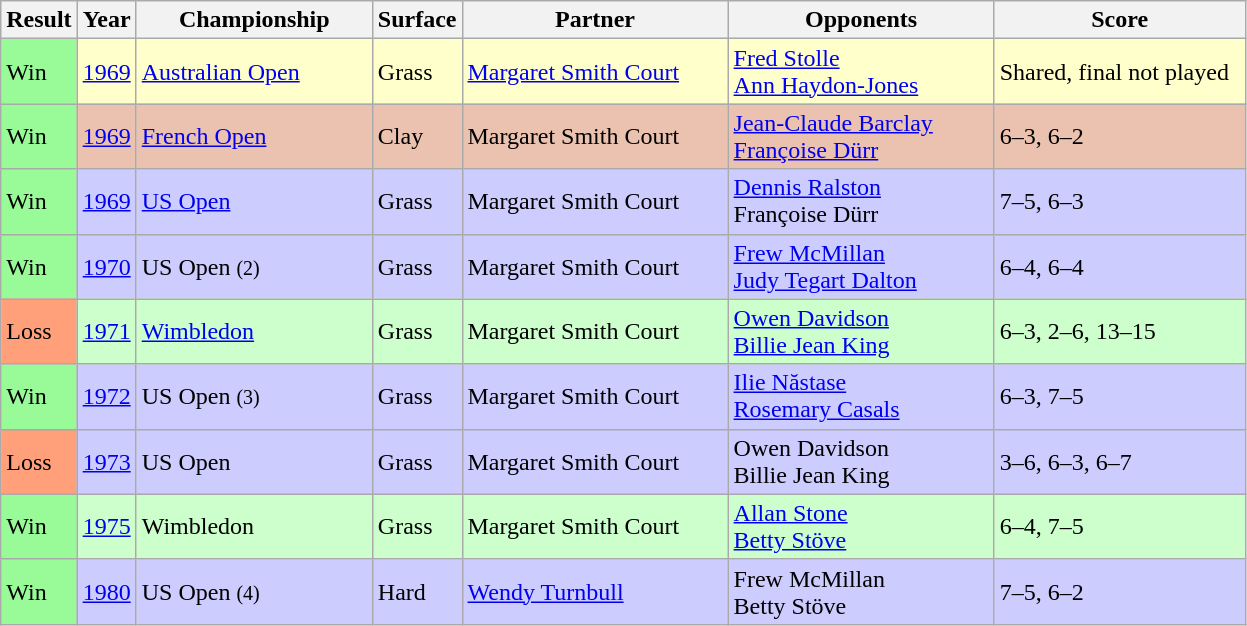<table class="sortable wikitable">
<tr>
<th style="width:40px">Result</th>
<th style="width:30px">Year</th>
<th style="width:150px">Championship</th>
<th style="width:50px">Surface</th>
<th style="width:170px">Partner</th>
<th style="width:170px">Opponents</th>
<th style="width:160px"  class="unsortable">Score</th>
</tr>
<tr style="background:#ffc;">
<td style="background:#98fb98;">Win</td>
<td><a href='#'>1969</a></td>
<td><a href='#'>Australian Open</a></td>
<td>Grass</td>
<td> <a href='#'>Margaret Smith Court</a></td>
<td> <a href='#'>Fred Stolle</a><br> <a href='#'>Ann Haydon-Jones</a></td>
<td>Shared, final not played</td>
</tr>
<tr style="background:#ebc2af;">
<td style="background:#98fb98;">Win</td>
<td><a href='#'>1969</a></td>
<td><a href='#'>French Open</a></td>
<td>Clay</td>
<td> Margaret Smith Court</td>
<td> <a href='#'>Jean-Claude Barclay</a><br>  <a href='#'>Françoise Dürr</a></td>
<td>6–3, 6–2</td>
</tr>
<tr style="background:#ccf;">
<td style="background:#98fb98;">Win</td>
<td><a href='#'>1969</a></td>
<td><a href='#'>US Open</a></td>
<td>Grass</td>
<td> Margaret Smith Court</td>
<td> <a href='#'>Dennis Ralston</a><br> Françoise Dürr</td>
<td>7–5, 6–3</td>
</tr>
<tr style="background:#ccf;">
<td style="background:#98fb98;">Win</td>
<td><a href='#'>1970</a></td>
<td>US Open <small>(2)</small></td>
<td>Grass</td>
<td> Margaret Smith Court</td>
<td> <a href='#'>Frew McMillan</a><br> <a href='#'>Judy Tegart Dalton</a></td>
<td>6–4, 6–4</td>
</tr>
<tr style="background:#cfc;">
<td style="background:#ffa07a;">Loss</td>
<td><a href='#'>1971</a></td>
<td><a href='#'>Wimbledon</a></td>
<td>Grass</td>
<td> Margaret Smith Court</td>
<td> <a href='#'>Owen Davidson</a><br> <a href='#'>Billie Jean King</a></td>
<td>6–3, 2–6, 13–15</td>
</tr>
<tr style="background:#ccf;">
<td style="background:#98fb98;">Win</td>
<td><a href='#'>1972</a></td>
<td>US Open <small>(3)</small></td>
<td>Grass</td>
<td> Margaret Smith Court</td>
<td> <a href='#'>Ilie Năstase</a><br> <a href='#'>Rosemary Casals</a></td>
<td>6–3, 7–5</td>
</tr>
<tr style="background:#ccf;">
<td style="background:#ffa07a;">Loss</td>
<td><a href='#'>1973</a></td>
<td>US Open</td>
<td>Grass</td>
<td> Margaret Smith Court</td>
<td> Owen Davidson <br>  Billie Jean King</td>
<td>3–6, 6–3, 6–7</td>
</tr>
<tr style="background:#cfc;">
<td style="background:#98fb98;">Win</td>
<td><a href='#'>1975</a></td>
<td>Wimbledon</td>
<td>Grass</td>
<td> Margaret Smith Court</td>
<td> <a href='#'>Allan Stone</a><br> <a href='#'>Betty Stöve</a></td>
<td>6–4, 7–5</td>
</tr>
<tr style="background:#ccf;">
<td style="background:#98fb98;">Win</td>
<td><a href='#'>1980</a></td>
<td>US Open <small>(4)</small></td>
<td>Hard</td>
<td> <a href='#'>Wendy Turnbull</a></td>
<td> Frew McMillan<br> Betty Stöve</td>
<td>7–5, 6–2</td>
</tr>
</table>
